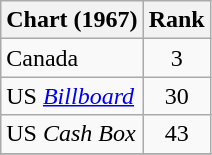<table class="wikitable">
<tr>
<th align="left">Chart (1967)</th>
<th style="text-align:center;">Rank</th>
</tr>
<tr>
<td>Canada</td>
<td style="text-align:center;">3</td>
</tr>
<tr>
<td>US <a href='#'><em>Billboard</em></a></td>
<td style="text-align:center;">30</td>
</tr>
<tr>
<td>US <em>Cash Box</em></td>
<td style="text-align:center;">43</td>
</tr>
<tr>
</tr>
</table>
